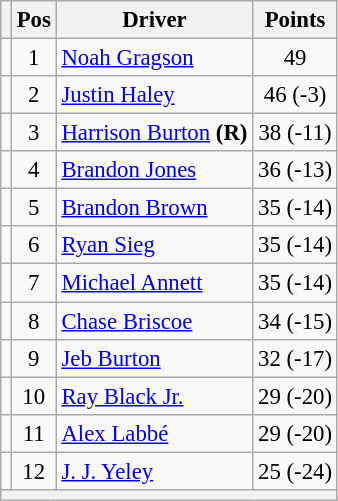<table class="wikitable" style="font-size: 95%;">
<tr>
<th></th>
<th>Pos</th>
<th>Driver</th>
<th>Points</th>
</tr>
<tr>
<td align="left"></td>
<td style="text-align:center;">1</td>
<td><a href='#'>Noah Gragson</a></td>
<td style="text-align:center;">49</td>
</tr>
<tr>
<td align="left"></td>
<td style="text-align:center;">2</td>
<td><a href='#'>Justin Haley</a></td>
<td style="text-align:center;">46 (-3)</td>
</tr>
<tr>
<td align="left"></td>
<td style="text-align:center;">3</td>
<td><a href='#'>Harrison Burton</a> <strong>(R)</strong></td>
<td style="text-align:center;">38 (-11)</td>
</tr>
<tr>
<td align="left"></td>
<td style="text-align:center;">4</td>
<td><a href='#'>Brandon Jones</a></td>
<td style="text-align:center;">36 (-13)</td>
</tr>
<tr>
<td align="left"></td>
<td style="text-align:center;">5</td>
<td><a href='#'>Brandon Brown</a></td>
<td style="text-align:center;">35 (-14)</td>
</tr>
<tr>
<td align="left"></td>
<td style="text-align:center;">6</td>
<td><a href='#'>Ryan Sieg</a></td>
<td style="text-align:center;">35 (-14)</td>
</tr>
<tr>
<td align="left"></td>
<td style="text-align:center;">7</td>
<td><a href='#'>Michael Annett</a></td>
<td style="text-align:center;">35 (-14)</td>
</tr>
<tr>
<td align="left"></td>
<td style="text-align:center;">8</td>
<td><a href='#'>Chase Briscoe</a></td>
<td style="text-align:center;">34 (-15)</td>
</tr>
<tr>
<td align="left"></td>
<td style="text-align:center;">9</td>
<td><a href='#'>Jeb Burton</a></td>
<td style="text-align:center;">32 (-17)</td>
</tr>
<tr>
<td align="left"></td>
<td style="text-align:center;">10</td>
<td><a href='#'>Ray Black Jr.</a></td>
<td style="text-align:center;">29 (-20)</td>
</tr>
<tr>
<td align="left"></td>
<td style="text-align:center;">11</td>
<td><a href='#'>Alex Labbé</a></td>
<td style="text-align:center;">29 (-20)</td>
</tr>
<tr>
<td align="left"></td>
<td style="text-align:center;">12</td>
<td><a href='#'>J. J. Yeley</a></td>
<td style="text-align:center;">25 (-24)</td>
</tr>
<tr class="sortbottom">
<th colspan="4"></th>
</tr>
</table>
